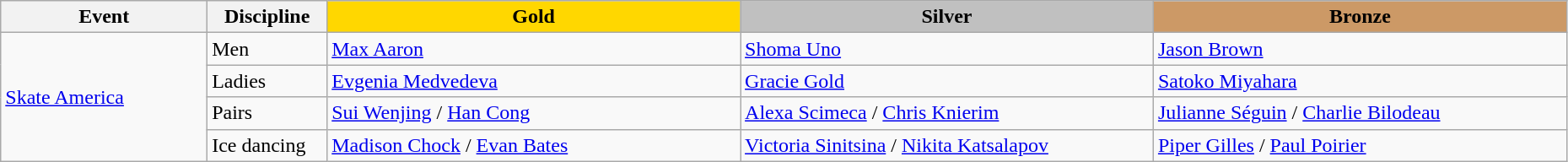<table class="wikitable" style="width:98%;">
<tr>
<th style="width:10%;">Event</th>
<th style="width:5%;">Discipline</th>
<td style="text-align:center; width:20%; background:gold;"><strong>Gold</strong></td>
<td style="text-align:center; width:20%; background:silver;"><strong>Silver</strong></td>
<td style="text-align:center; width:20%; background:#c96;"><strong>Bronze</strong></td>
</tr>
<tr>
<td rowspan=4><a href='#'>Skate America</a></td>
<td>Men</td>
<td> <a href='#'>Max Aaron</a></td>
<td> <a href='#'>Shoma Uno</a></td>
<td> <a href='#'>Jason Brown</a></td>
</tr>
<tr>
<td>Ladies</td>
<td> <a href='#'>Evgenia Medvedeva</a></td>
<td> <a href='#'>Gracie Gold</a></td>
<td> <a href='#'>Satoko Miyahara</a></td>
</tr>
<tr>
<td>Pairs</td>
<td> <a href='#'>Sui Wenjing</a> / <a href='#'>Han Cong</a></td>
<td> <a href='#'>Alexa Scimeca</a> / <a href='#'>Chris Knierim</a></td>
<td> <a href='#'>Julianne Séguin</a> / <a href='#'>Charlie Bilodeau</a></td>
</tr>
<tr>
<td>Ice dancing</td>
<td> <a href='#'>Madison Chock</a> / <a href='#'>Evan Bates</a></td>
<td> <a href='#'>Victoria Sinitsina</a> / <a href='#'>Nikita Katsalapov</a></td>
<td> <a href='#'>Piper Gilles</a> / <a href='#'>Paul Poirier</a></td>
</tr>
</table>
